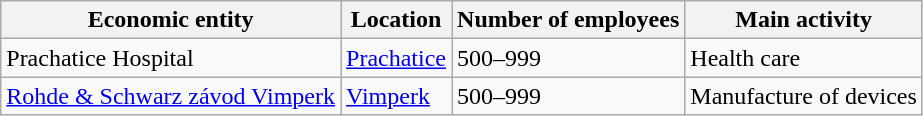<table class="wikitable sortable">
<tr>
<th>Economic entity</th>
<th>Location</th>
<th>Number of employees</th>
<th>Main activity</th>
</tr>
<tr>
<td>Prachatice Hospital</td>
<td><a href='#'>Prachatice</a></td>
<td>500–999</td>
<td>Health care</td>
</tr>
<tr>
<td><a href='#'>Rohde & Schwarz závod Vimperk</a></td>
<td><a href='#'>Vimperk</a></td>
<td>500–999</td>
<td>Manufacture of devices</td>
</tr>
</table>
